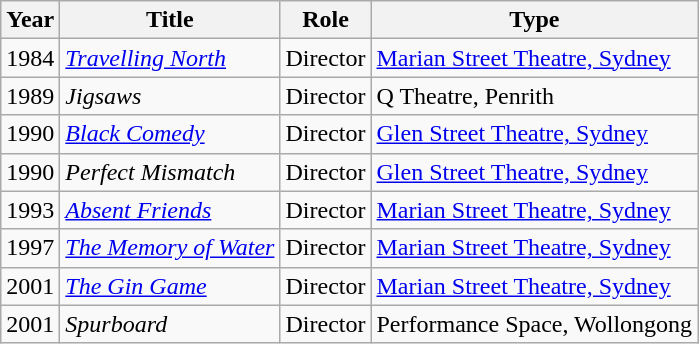<table class="wikitable sortable">
<tr>
<th>Year</th>
<th>Title</th>
<th>Role</th>
<th class="unsortable">Type</th>
</tr>
<tr>
<td>1984</td>
<td><em><a href='#'>Travelling North</a></em></td>
<td>Director</td>
<td><a href='#'>Marian Street Theatre, Sydney</a></td>
</tr>
<tr>
<td>1989</td>
<td><em>Jigsaws</em></td>
<td>Director</td>
<td>Q Theatre, Penrith</td>
</tr>
<tr>
<td>1990</td>
<td><em><a href='#'>Black Comedy</a></em></td>
<td>Director</td>
<td><a href='#'>Glen Street Theatre, Sydney</a></td>
</tr>
<tr>
<td>1990</td>
<td><em>Perfect Mismatch</em></td>
<td>Director</td>
<td><a href='#'>Glen Street Theatre, Sydney</a></td>
</tr>
<tr>
<td>1993</td>
<td><em><a href='#'>Absent Friends</a></em></td>
<td>Director</td>
<td><a href='#'>Marian Street Theatre, Sydney</a></td>
</tr>
<tr>
<td>1997</td>
<td><em><a href='#'>The Memory of Water</a></em></td>
<td>Director</td>
<td><a href='#'>Marian Street Theatre, Sydney</a></td>
</tr>
<tr>
<td>2001</td>
<td><em><a href='#'>The Gin Game</a></em></td>
<td>Director</td>
<td><a href='#'>Marian Street Theatre, Sydney</a></td>
</tr>
<tr>
<td>2001</td>
<td><em>Spurboard</em></td>
<td>Director</td>
<td>Performance Space, Wollongong</td>
</tr>
</table>
